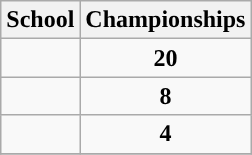<table class="wikitable sortable" style="text-align:center">
<tr>
<th>School</th>
<th>Championships</th>
</tr>
<tr>
<td><strong><a href='#'></a></strong></td>
<td><strong>20</strong></td>
</tr>
<tr>
<td><strong><a href='#'></a></strong></td>
<td><strong>8</strong></td>
</tr>
<tr>
<td><strong><a href='#'></a></strong></td>
<td><strong>4</strong></td>
</tr>
<tr>
</tr>
</table>
